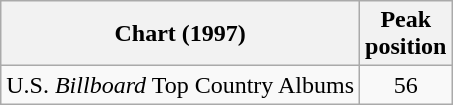<table class="wikitable">
<tr>
<th>Chart (1997)</th>
<th>Peak<br>position</th>
</tr>
<tr>
<td>U.S. <em>Billboard</em> Top Country Albums</td>
<td style="text-align:center;">56</td>
</tr>
</table>
